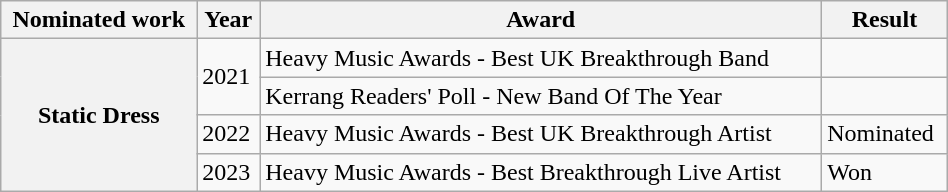<table class="wikitable plainrowheaders" style="width:50%;">
<tr>
<th>Nominated work</th>
<th>Year</th>
<th>Award</th>
<th>Result</th>
</tr>
<tr>
<th rowspan="4" scope="row">Static Dress</th>
<td rowspan=2>2021</td>
<td>Heavy Music Awards - Best UK Breakthrough Band</td>
<td></td>
</tr>
<tr>
<td>Kerrang Readers' Poll - New Band Of The Year</td>
<td></td>
</tr>
<tr>
<td>2022</td>
<td>Heavy Music Awards - Best UK Breakthrough Artist</td>
<td>Nominated</td>
</tr>
<tr>
<td>2023</td>
<td>Heavy Music Awards - Best Breakthrough Live Artist</td>
<td>Won</td>
</tr>
</table>
